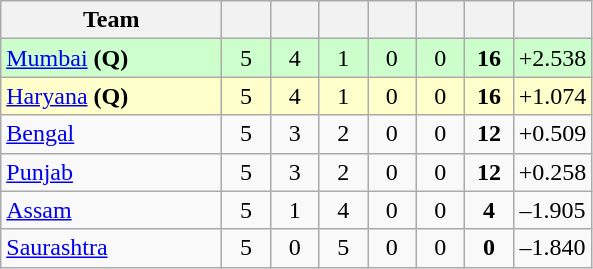<table class="wikitable" style="text-align:center">
<tr>
<th style="width:140px;">Team</th>
<th style="width:25px;"></th>
<th style="width:25px;"></th>
<th style="width:25px;"></th>
<th style="width:25px;"></th>
<th style="width:25px;"></th>
<th style="width:25px;"></th>
<th style="width:40px;"></th>
</tr>
<tr style="background:#cfc;">
<td style="text-align:left"><a href='#'>Mumbai</a> <strong>(Q)</strong></td>
<td>5</td>
<td>4</td>
<td>1</td>
<td>0</td>
<td>0</td>
<td><strong>16</strong></td>
<td>+2.538</td>
</tr>
<tr style="background:#ffc;">
<td style="text-align:left"><a href='#'>Haryana</a> <strong>(Q)</strong></td>
<td>5</td>
<td>4</td>
<td>1</td>
<td>0</td>
<td>0</td>
<td><strong>16</strong></td>
<td>+1.074</td>
</tr>
<tr>
<td style="text-align:left"><a href='#'>Bengal</a></td>
<td>5</td>
<td>3</td>
<td>2</td>
<td>0</td>
<td>0</td>
<td><strong>12</strong></td>
<td>+0.509</td>
</tr>
<tr>
<td style="text-align:left"><a href='#'>Punjab</a></td>
<td>5</td>
<td>3</td>
<td>2</td>
<td>0</td>
<td>0</td>
<td><strong>12</strong></td>
<td>+0.258</td>
</tr>
<tr>
<td style="text-align:left"><a href='#'>Assam</a></td>
<td>5</td>
<td>1</td>
<td>4</td>
<td>0</td>
<td>0</td>
<td><strong>4</strong></td>
<td>–1.905</td>
</tr>
<tr>
<td style="text-align:left"><a href='#'>Saurashtra</a></td>
<td>5</td>
<td>0</td>
<td>5</td>
<td>0</td>
<td>0</td>
<td><strong>0</strong></td>
<td>–1.840</td>
</tr>
</table>
